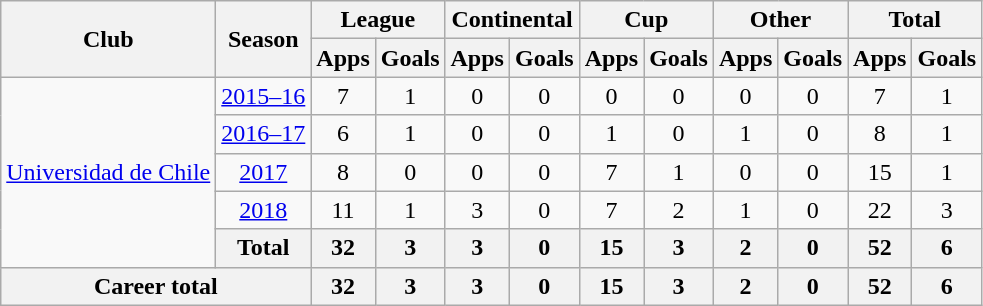<table class="wikitable" style="text-align: center;">
<tr>
<th rowspan="2">Club</th>
<th rowspan="2">Season</th>
<th colspan="2">League</th>
<th colspan="2">Continental</th>
<th colspan="2">Cup</th>
<th colspan="2">Other</th>
<th colspan="2">Total</th>
</tr>
<tr>
<th>Apps</th>
<th>Goals</th>
<th>Apps</th>
<th>Goals</th>
<th>Apps</th>
<th>Goals</th>
<th>Apps</th>
<th>Goals</th>
<th>Apps</th>
<th>Goals</th>
</tr>
<tr>
<td rowspan="5"><a href='#'>Universidad de Chile</a></td>
<td><a href='#'>2015–16</a></td>
<td>7</td>
<td>1</td>
<td>0</td>
<td>0</td>
<td>0</td>
<td>0</td>
<td>0</td>
<td>0</td>
<td>7</td>
<td>1</td>
</tr>
<tr>
<td><a href='#'>2016–17</a></td>
<td>6</td>
<td>1</td>
<td>0</td>
<td>0</td>
<td>1</td>
<td>0</td>
<td>1</td>
<td>0</td>
<td>8</td>
<td>1</td>
</tr>
<tr>
<td><a href='#'>2017</a></td>
<td>8</td>
<td>0</td>
<td>0</td>
<td>0</td>
<td>7</td>
<td>1</td>
<td>0</td>
<td>0</td>
<td>15</td>
<td>1</td>
</tr>
<tr>
<td><a href='#'>2018</a></td>
<td>11</td>
<td>1</td>
<td>3</td>
<td>0</td>
<td>7</td>
<td>2</td>
<td>1</td>
<td>0</td>
<td>22</td>
<td>3</td>
</tr>
<tr>
<th>Total</th>
<th>32</th>
<th>3</th>
<th>3</th>
<th>0</th>
<th>15</th>
<th>3</th>
<th>2</th>
<th>0</th>
<th>52</th>
<th>6</th>
</tr>
<tr>
<th colspan="2">Career total</th>
<th>32</th>
<th>3</th>
<th>3</th>
<th>0</th>
<th>15</th>
<th>3</th>
<th>2</th>
<th>0</th>
<th>52</th>
<th>6</th>
</tr>
</table>
